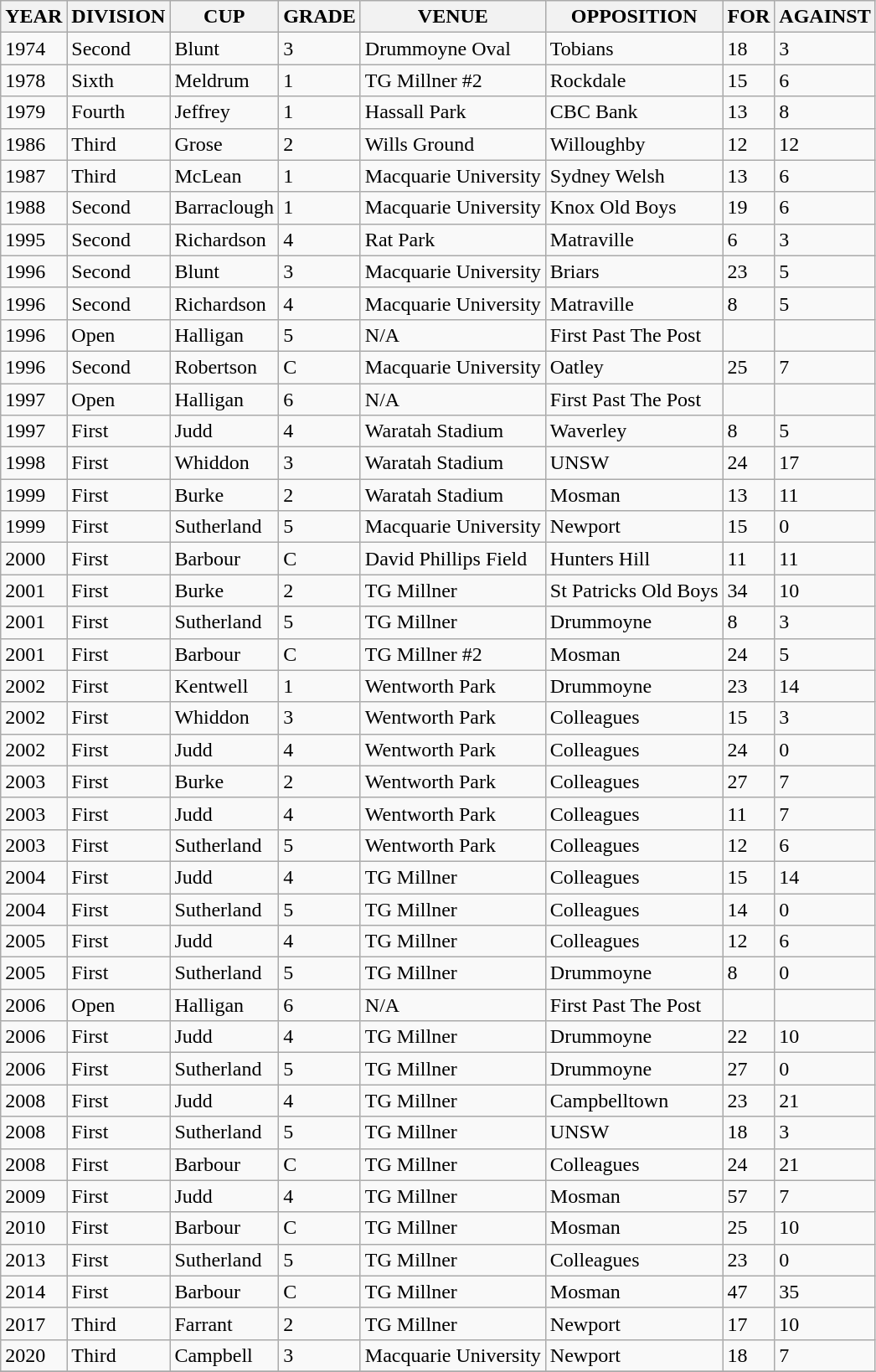<table class="wikitable" align='center'>
<tr>
<th>YEAR</th>
<th>DIVISION</th>
<th>CUP</th>
<th>GRADE</th>
<th>VENUE</th>
<th>OPPOSITION</th>
<th>FOR</th>
<th>AGAINST</th>
</tr>
<tr>
<td>1974</td>
<td>Second</td>
<td>Blunt</td>
<td>3</td>
<td>Drummoyne Oval</td>
<td>Tobians</td>
<td>18</td>
<td>3</td>
</tr>
<tr>
<td>1978</td>
<td>Sixth</td>
<td>Meldrum</td>
<td>1</td>
<td>TG Millner #2</td>
<td>Rockdale</td>
<td>15</td>
<td>6</td>
</tr>
<tr>
<td>1979</td>
<td>Fourth</td>
<td>Jeffrey</td>
<td>1</td>
<td>Hassall Park</td>
<td>CBC Bank</td>
<td>13</td>
<td>8</td>
</tr>
<tr>
<td>1986</td>
<td>Third</td>
<td>Grose</td>
<td>2</td>
<td>Wills Ground</td>
<td>Willoughby</td>
<td>12</td>
<td>12</td>
</tr>
<tr>
<td>1987</td>
<td>Third</td>
<td>McLean</td>
<td>1</td>
<td>Macquarie University</td>
<td>Sydney Welsh</td>
<td>13</td>
<td>6</td>
</tr>
<tr>
<td>1988</td>
<td>Second</td>
<td>Barraclough</td>
<td>1</td>
<td>Macquarie University</td>
<td>Knox Old Boys</td>
<td>19</td>
<td>6</td>
</tr>
<tr>
<td>1995</td>
<td>Second</td>
<td>Richardson</td>
<td>4</td>
<td>Rat Park</td>
<td>Matraville</td>
<td>6</td>
<td>3</td>
</tr>
<tr>
<td>1996</td>
<td>Second</td>
<td>Blunt</td>
<td>3</td>
<td>Macquarie University</td>
<td>Briars</td>
<td>23</td>
<td>5</td>
</tr>
<tr>
<td>1996</td>
<td>Second</td>
<td>Richardson</td>
<td>4</td>
<td>Macquarie University</td>
<td>Matraville</td>
<td>8</td>
<td>5</td>
</tr>
<tr>
<td>1996</td>
<td>Open</td>
<td>Halligan</td>
<td>5</td>
<td>N/A</td>
<td>First Past The Post</td>
<td></td>
<td></td>
</tr>
<tr>
<td>1996</td>
<td>Second</td>
<td>Robertson</td>
<td>C</td>
<td>Macquarie University</td>
<td>Oatley</td>
<td>25</td>
<td>7</td>
</tr>
<tr>
<td>1997</td>
<td>Open</td>
<td>Halligan</td>
<td>6</td>
<td>N/A</td>
<td>First Past The Post</td>
<td></td>
<td></td>
</tr>
<tr>
<td>1997</td>
<td>First</td>
<td>Judd</td>
<td>4</td>
<td>Waratah Stadium</td>
<td>Waverley</td>
<td>8</td>
<td>5</td>
</tr>
<tr>
<td>1998</td>
<td>First</td>
<td>Whiddon</td>
<td>3</td>
<td>Waratah Stadium</td>
<td>UNSW</td>
<td>24</td>
<td>17</td>
</tr>
<tr>
<td>1999</td>
<td>First</td>
<td>Burke</td>
<td>2</td>
<td>Waratah Stadium</td>
<td>Mosman</td>
<td>13</td>
<td>11</td>
</tr>
<tr>
<td>1999</td>
<td>First</td>
<td>Sutherland</td>
<td>5</td>
<td>Macquarie University</td>
<td>Newport</td>
<td>15</td>
<td>0</td>
</tr>
<tr>
<td>2000</td>
<td>First</td>
<td>Barbour</td>
<td>C</td>
<td>David Phillips Field</td>
<td>Hunters Hill</td>
<td>11</td>
<td>11</td>
</tr>
<tr>
<td>2001</td>
<td>First</td>
<td>Burke</td>
<td>2</td>
<td>TG Millner</td>
<td>St Patricks Old Boys</td>
<td>34</td>
<td>10</td>
</tr>
<tr>
<td>2001</td>
<td>First</td>
<td>Sutherland</td>
<td>5</td>
<td>TG Millner</td>
<td>Drummoyne</td>
<td>8</td>
<td>3</td>
</tr>
<tr>
<td>2001</td>
<td>First</td>
<td>Barbour</td>
<td>C</td>
<td>TG Millner #2</td>
<td>Mosman</td>
<td>24</td>
<td>5</td>
</tr>
<tr>
<td>2002</td>
<td>First</td>
<td>Kentwell</td>
<td>1</td>
<td>Wentworth Park</td>
<td>Drummoyne</td>
<td>23</td>
<td>14</td>
</tr>
<tr>
<td>2002</td>
<td>First</td>
<td>Whiddon</td>
<td>3</td>
<td>Wentworth Park</td>
<td>Colleagues</td>
<td>15</td>
<td>3</td>
</tr>
<tr>
<td>2002</td>
<td>First</td>
<td>Judd</td>
<td>4</td>
<td>Wentworth Park</td>
<td>Colleagues</td>
<td>24</td>
<td>0</td>
</tr>
<tr>
<td>2003</td>
<td>First</td>
<td>Burke</td>
<td>2</td>
<td>Wentworth Park</td>
<td>Colleagues</td>
<td>27</td>
<td>7</td>
</tr>
<tr>
<td>2003</td>
<td>First</td>
<td>Judd</td>
<td>4</td>
<td>Wentworth Park</td>
<td>Colleagues</td>
<td>11</td>
<td>7</td>
</tr>
<tr>
<td>2003</td>
<td>First</td>
<td>Sutherland</td>
<td>5</td>
<td>Wentworth Park</td>
<td>Colleagues</td>
<td>12</td>
<td>6</td>
</tr>
<tr>
<td>2004</td>
<td>First</td>
<td>Judd</td>
<td>4</td>
<td>TG Millner</td>
<td>Colleagues</td>
<td>15</td>
<td>14</td>
</tr>
<tr>
<td>2004</td>
<td>First</td>
<td>Sutherland</td>
<td>5</td>
<td>TG Millner</td>
<td>Colleagues</td>
<td>14</td>
<td>0</td>
</tr>
<tr>
<td>2005</td>
<td>First</td>
<td>Judd</td>
<td>4</td>
<td>TG Millner</td>
<td>Colleagues</td>
<td>12</td>
<td>6</td>
</tr>
<tr>
<td>2005</td>
<td>First</td>
<td>Sutherland</td>
<td>5</td>
<td>TG Millner</td>
<td>Drummoyne</td>
<td>8</td>
<td>0</td>
</tr>
<tr>
<td>2006</td>
<td>Open</td>
<td>Halligan</td>
<td>6</td>
<td>N/A</td>
<td>First Past The Post</td>
<td></td>
<td></td>
</tr>
<tr>
<td>2006</td>
<td>First</td>
<td>Judd</td>
<td>4</td>
<td>TG Millner</td>
<td>Drummoyne</td>
<td>22</td>
<td>10</td>
</tr>
<tr>
<td>2006</td>
<td>First</td>
<td>Sutherland</td>
<td>5</td>
<td>TG Millner</td>
<td>Drummoyne</td>
<td>27</td>
<td>0</td>
</tr>
<tr>
<td>2008</td>
<td>First</td>
<td>Judd</td>
<td>4</td>
<td>TG Millner</td>
<td>Campbelltown</td>
<td>23</td>
<td>21</td>
</tr>
<tr>
<td>2008</td>
<td>First</td>
<td>Sutherland</td>
<td>5</td>
<td>TG Millner</td>
<td>UNSW</td>
<td>18</td>
<td>3</td>
</tr>
<tr>
<td>2008</td>
<td>First</td>
<td>Barbour</td>
<td>C</td>
<td>TG Millner</td>
<td>Colleagues</td>
<td>24</td>
<td>21</td>
</tr>
<tr>
<td>2009</td>
<td>First</td>
<td>Judd</td>
<td>4</td>
<td>TG Millner</td>
<td>Mosman</td>
<td>57</td>
<td>7</td>
</tr>
<tr>
<td>2010</td>
<td>First</td>
<td>Barbour</td>
<td>C</td>
<td>TG Millner</td>
<td>Mosman</td>
<td>25</td>
<td>10</td>
</tr>
<tr>
<td>2013</td>
<td>First</td>
<td>Sutherland</td>
<td>5</td>
<td>TG Millner</td>
<td>Colleagues</td>
<td>23</td>
<td>0</td>
</tr>
<tr>
<td>2014</td>
<td>First</td>
<td>Barbour</td>
<td>C</td>
<td>TG Millner</td>
<td>Mosman</td>
<td>47</td>
<td>35</td>
</tr>
<tr>
<td>2017</td>
<td>Third</td>
<td>Farrant</td>
<td>2</td>
<td>TG Millner</td>
<td>Newport</td>
<td>17</td>
<td>10</td>
</tr>
<tr>
<td>2020</td>
<td>Third</td>
<td>Campbell</td>
<td>3</td>
<td>Macquarie University</td>
<td>Newport</td>
<td>18</td>
<td>7</td>
</tr>
<tr>
</tr>
</table>
